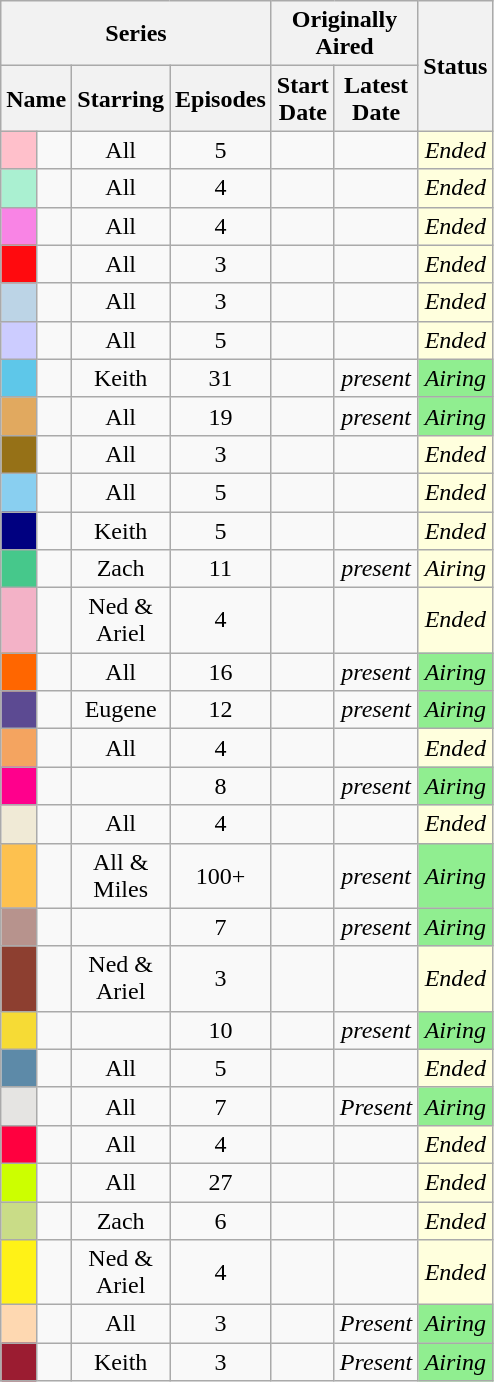<table class="wikitable plainrowheaders" border="2" width="75" style="text-align:center;">
<tr>
<th colspan=4 style="width: 6%;">Series</th>
<th colspan=2 style="width: 6%;">Originally Aired</th>
<th rowspan=2 style="width: 12%;">Status</th>
</tr>
<tr>
<th colspan=2 style="width: 6%;">Name</th>
<th style="width: 12%;">Starring</th>
<th style="width: 6%;">Episodes</th>
<th style="width: 6%;">Start Date</th>
<th style="width: 6%;">Latest Date</th>
</tr>
<tr>
<td style="background:#ffc0cb;"></td>
<td></td>
<td>All</td>
<td>5</td>
<td></td>
<td></td>
<td style="background:#ffffdd;"><em>Ended</em></td>
</tr>
<tr>
<td style="background:#aaf0d1;"></td>
<td></td>
<td>All</td>
<td>4</td>
<td></td>
<td></td>
<td style="background:#ffffdd;"><em>Ended</em></td>
</tr>
<tr>
<td style="background:#f984e5;"></td>
<td></td>
<td>All</td>
<td>4</td>
<td></td>
<td></td>
<td style="background:#ffffdd;"><em>Ended</em></td>
</tr>
<tr>
<td style="background:#ff0a0e;"></td>
<td></td>
<td>All</td>
<td>3</td>
<td></td>
<td></td>
<td style="background:#ffffdd;"><em>Ended</em></td>
</tr>
<tr>
<td style="background:#bcd4e6;"></td>
<td></td>
<td>All</td>
<td>3</td>
<td></td>
<td></td>
<td style="background:#ffffdd;"><em>Ended</em></td>
</tr>
<tr>
<td style="background:#ccccff;"></td>
<td></td>
<td>All</td>
<td>5</td>
<td></td>
<td></td>
<td style="background:#ffffdd;"><em>Ended</em></td>
</tr>
<tr>
<td style="background:#5EC7E9;"></td>
<td></td>
<td>Keith</td>
<td>31</td>
<td></td>
<td><em>present</em></td>
<td style="background:lightgreen"><em>Airing</em></td>
</tr>
<tr>
<td style="background:#e1a95f;"></td>
<td></td>
<td>All</td>
<td>19</td>
<td></td>
<td><em>present</em></td>
<td style="background:lightgreen"><em>Airing</em></td>
</tr>
<tr>
<td style="background:#967117;"></td>
<td></td>
<td>All</td>
<td>3</td>
<td></td>
<td></td>
<td style="background:#ffffdd;"><em>Ended</em></td>
</tr>
<tr>
<td style="background:#89cff0;"></td>
<td></td>
<td>All</td>
<td>5</td>
<td></td>
<td></td>
<td style="background:#ffffdd;"><em>Ended</em></td>
</tr>
<tr>
<td style="background:#000080;"></td>
<td></td>
<td>Keith</td>
<td>5</td>
<td></td>
<td></td>
<td style="background:#ffffdd;"><em>Ended</em></td>
</tr>
<tr>
<td style="background:#46C88B;"></td>
<td></td>
<td>Zach</td>
<td>11</td>
<td></td>
<td><em>present</em></td>
<td style="background:#ffffdd;"><em>Airing</em></td>
</tr>
<tr>
<td style="background:#F3B2C7;"></td>
<td></td>
<td>Ned & Ariel</td>
<td>4</td>
<td></td>
<td></td>
<td style="background:#ffffdd;"><em>Ended</em></td>
</tr>
<tr>
<td style="background:#FF6600;"></td>
<td></td>
<td>All</td>
<td>16</td>
<td></td>
<td><em>present</em></td>
<td style="background:lightgreen"><em>Airing</em></td>
</tr>
<tr>
<td style="background:#5C4A92;"></td>
<td></td>
<td>Eugene</td>
<td>12</td>
<td></td>
<td><em>present</em></td>
<td style="background:lightgreen"><em>Airing</em></td>
</tr>
<tr>
<td style="background:#f4a460;"></td>
<td></td>
<td>All</td>
<td>4</td>
<td></td>
<td></td>
<td style="background:#ffffdd;"><em>Ended</em></td>
</tr>
<tr>
<td style="background:#ff008c;"></td>
<td></td>
<td></td>
<td>8</td>
<td></td>
<td><em>present</em></td>
<td style="background:lightgreen"><em>Airing</em></td>
</tr>
<tr>
<td style="background:#f0ead6;"></td>
<td></td>
<td>All</td>
<td>4</td>
<td></td>
<td></td>
<td style="background:#ffffdd;"><em>Ended</em></td>
</tr>
<tr>
<td style="background:#FDC14F;"></td>
<td></td>
<td>All & Miles</td>
<td>100+</td>
<td></td>
<td><em>present</em></td>
<td style="background:lightgreen"><em>Airing</em></td>
</tr>
<tr>
<td style="background:#b7938d;"></td>
<td></td>
<td></td>
<td>7</td>
<td></td>
<td><em>present</em></td>
<td style="background:lightgreen"><em>Airing</em></td>
</tr>
<tr>
<td style="background:#8D3F30;"></td>
<td></td>
<td>Ned & Ariel</td>
<td>3</td>
<td></td>
<td></td>
<td style="background:#ffffdd;"><em>Ended</em></td>
</tr>
<tr>
<td style="background:#f6db35;"></td>
<td></td>
<td></td>
<td>10</td>
<td></td>
<td><em>present</em></td>
<td style="background:lightgreen"><em>Airing</em></td>
</tr>
<tr>
<td style="background:#5d8aa8;"></td>
<td></td>
<td>All</td>
<td>5</td>
<td></td>
<td></td>
<td style="background:#ffffdd;"><em>Ended</em></td>
</tr>
<tr>
<td style="background:#E5E4E2;"></td>
<td></td>
<td>All</td>
<td>7</td>
<td></td>
<td><em>Present</em></td>
<td style="background:lightgreen"><em>Airing</em></td>
</tr>
<tr>
<td style="background:#ff003f;"></td>
<td></td>
<td>All</td>
<td>4</td>
<td></td>
<td></td>
<td style="background:#ffffdd;"><em>Ended</em></td>
</tr>
<tr>
<td style="background:#ccff00;"></td>
<td></td>
<td>All</td>
<td>27</td>
<td></td>
<td></td>
<td style="background:#ffffdd;"><em>Ended</em></td>
</tr>
<tr>
<td style="background:#c9dc87;"></td>
<td></td>
<td>Zach</td>
<td>6</td>
<td></td>
<td></td>
<td style="background:#ffffdd;"><em>Ended</em></td>
</tr>
<tr>
<td style="background:#fff217;"></td>
<td></td>
<td>Ned & Ariel</td>
<td>4</td>
<td></td>
<td></td>
<td style="background:#ffffdd;"><em>Ended</em></td>
</tr>
<tr>
<td style="background:#FED8B1;"></td>
<td></td>
<td>All</td>
<td>3</td>
<td></td>
<td><em>Present</em></td>
<td style="background:lightgreen"><em>Airing</em></td>
</tr>
<tr>
<td style="background:#9b1c31;"></td>
<td></td>
<td>Keith</td>
<td>3</td>
<td></td>
<td><em>Present</em></td>
<td style="background:lightgreen"><em>Airing</em></td>
</tr>
</table>
